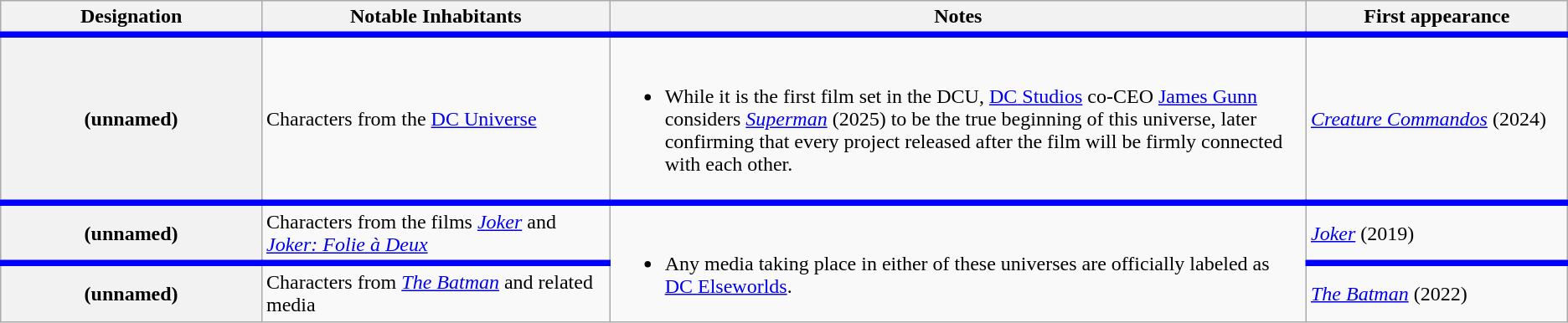<table class="wikitable">
<tr>
<th scope="col" style="width:15%;">Designation</th>
<th scope="col" style="width:20%;">Notable Inhabitants</th>
<th scope="col" style="width:40%;">Notes</th>
<th scope="col" style="width:15%;">First appearance</th>
</tr>
<tr style="border-top: solid thick blue">
<th scope="row">(unnamed)</th>
<td>Characters from the <a href='#'>DC Universe</a></td>
<td><br><ul><li>While it is the first film set in the DCU, <a href='#'>DC Studios</a> co-CEO <a href='#'>James Gunn</a> considers <em><a href='#'>Superman</a></em> (2025) to be the true beginning of this universe, later confirming that every project released after the film will be firmly connected with each other.</li></ul></td>
<td><em><a href='#'>Creature Commandos</a></em> (2024)</td>
</tr>
<tr style="border-top: solid thick blue">
<th>(unnamed)</th>
<td>Characters from the films <em><a href='#'>Joker</a></em> and <em><a href='#'>Joker: Folie à Deux</a></em></td>
<td rowspan="2"><br><ul><li>Any media taking place in either of these universes are officially labeled as <a href='#'>DC Elseworlds</a>.</li></ul></td>
<td><em><a href='#'>Joker</a></em> (2019)</td>
</tr>
<tr style="border-top: solid thick blue">
<th>(unnamed)</th>
<td>Characters from <em><a href='#'>The Batman</a></em> and related media</td>
<td><em><a href='#'>The Batman</a></em> (2022)</td>
</tr>
</table>
